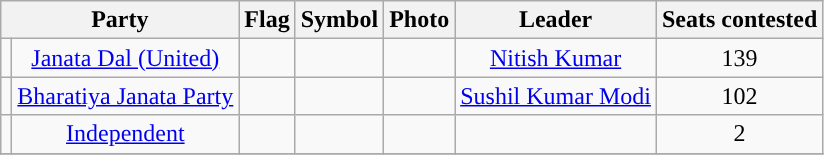<table class="wikitable" style="text-align:center;">
<tr>
<th colspan="2">Party</th>
<th>Flag</th>
<th>Symbol</th>
<th>Photo</th>
<th>Leader</th>
<th>Seats contested</th>
</tr>
<tr>
<td></td>
<td><a href='#'>Janata Dal (United)</a></td>
<td></td>
<td></td>
<td></td>
<td><a href='#'>Nitish Kumar</a></td>
<td>139</td>
</tr>
<tr>
<td></td>
<td><a href='#'>Bharatiya Janata Party</a></td>
<td></td>
<td></td>
<td></td>
<td><a href='#'>Sushil Kumar Modi</a></td>
<td>102</td>
</tr>
<tr>
<td></td>
<td><a href='#'>Independent</a></td>
<td></td>
<td></td>
<td></td>
<td></td>
<td>2</td>
</tr>
<tr>
</tr>
</table>
